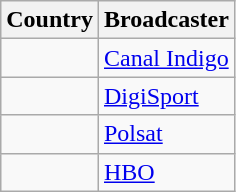<table class="wikitable">
<tr>
<th align=center>Country</th>
<th align=center>Broadcaster</th>
</tr>
<tr>
<td></td>
<td><a href='#'>Canal Indigo</a></td>
</tr>
<tr>
<td></td>
<td><a href='#'>DigiSport</a></td>
</tr>
<tr>
<td></td>
<td><a href='#'>Polsat</a></td>
</tr>
<tr>
<td></td>
<td><a href='#'>HBO</a></td>
</tr>
</table>
